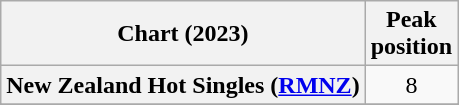<table class="wikitable sortable plainrowheaders" style="text-align:center">
<tr>
<th scope="col">Chart (2023)</th>
<th scope="col">Peak<br>position</th>
</tr>
<tr>
<th scope="row">New Zealand Hot Singles (<a href='#'>RMNZ</a>)</th>
<td>8</td>
</tr>
<tr>
</tr>
<tr>
</tr>
</table>
